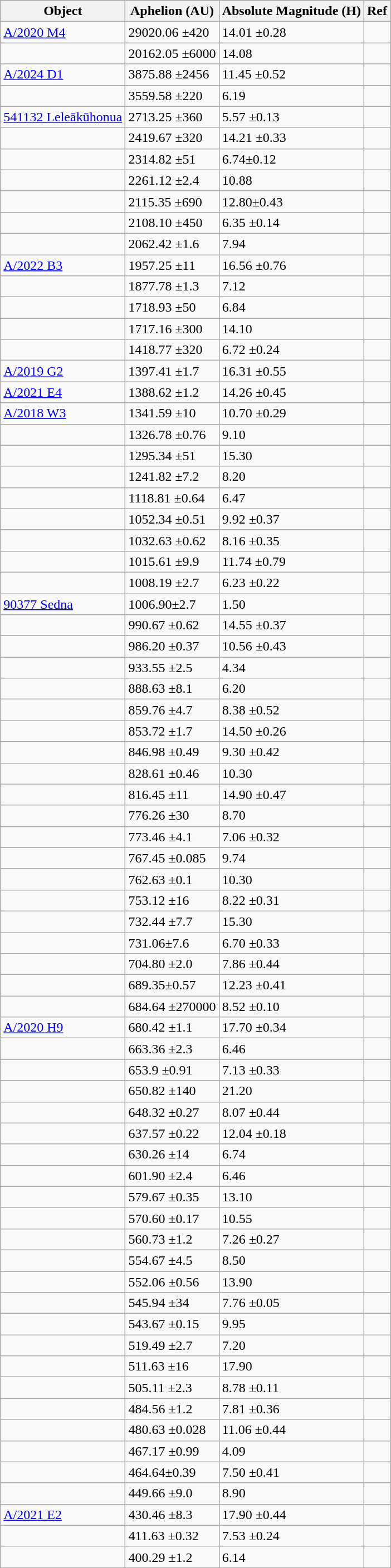<table class="wikitable sortable sticky-header">
<tr>
<th>Object</th>
<th>Aphelion (AU)</th>
<th>Absolute Magnitude (H)</th>
<th>Ref</th>
</tr>
<tr>
<td><a href='#'>A/2020 M4</a></td>
<td>29020.06 ±420</td>
<td>14.01 ±0.28</td>
<td></td>
</tr>
<tr>
<td></td>
<td>20162.05 ±6000</td>
<td>14.08</td>
<td></td>
</tr>
<tr>
<td><a href='#'>A/2024 D1</a></td>
<td>3875.88 ±2456</td>
<td>11.45 ±0.52</td>
<td></td>
</tr>
<tr>
<td></td>
<td>3559.58 ±220</td>
<td>6.19</td>
<td></td>
</tr>
<tr>
<td><a href='#'>541132 Leleākūhonua</a></td>
<td>2713.25 ±360</td>
<td>5.57 ±0.13</td>
<td></td>
</tr>
<tr>
<td></td>
<td>2419.67 ±320</td>
<td>14.21 ±0.33</td>
<td></td>
</tr>
<tr>
<td></td>
<td>2314.82 ±51</td>
<td>6.74±0.12</td>
<td></td>
</tr>
<tr>
<td></td>
<td>2261.12 ±2.4</td>
<td>10.88</td>
<td></td>
</tr>
<tr>
<td></td>
<td>2115.35 ±690</td>
<td>12.80±0.43</td>
<td></td>
</tr>
<tr>
<td></td>
<td>2108.10 ±450</td>
<td>6.35 ±0.14</td>
<td></td>
</tr>
<tr>
<td></td>
<td>2062.42 ±1.6</td>
<td>7.94</td>
<td></td>
</tr>
<tr>
<td><a href='#'>A/2022 B3</a></td>
<td>1957.25 ±11</td>
<td>16.56 ±0.76</td>
<td></td>
</tr>
<tr>
<td></td>
<td>1877.78 ±1.3</td>
<td>7.12</td>
<td></td>
</tr>
<tr>
<td></td>
<td>1718.93 ±50</td>
<td>6.84</td>
<td></td>
</tr>
<tr>
<td></td>
<td>1717.16 ±300</td>
<td>14.10</td>
<td></td>
</tr>
<tr>
<td></td>
<td>1418.77 ±320</td>
<td>6.72 ±0.24</td>
<td></td>
</tr>
<tr>
<td><a href='#'>A/2019 G2</a></td>
<td>1397.41 ±1.7</td>
<td>16.31 ±0.55</td>
<td></td>
</tr>
<tr>
<td><a href='#'>A/2021 E4</a></td>
<td>1388.62 ±1.2</td>
<td>14.26 ±0.45</td>
<td></td>
</tr>
<tr>
<td><a href='#'>A/2018 W3</a></td>
<td>1341.59 ±10</td>
<td>10.70 ±0.29</td>
<td></td>
</tr>
<tr>
<td></td>
<td>1326.78 ±0.76</td>
<td>9.10</td>
<td></td>
</tr>
<tr>
<td></td>
<td>1295.34 ±51</td>
<td>15.30</td>
<td></td>
</tr>
<tr>
<td></td>
<td>1241.82 ±7.2</td>
<td>8.20</td>
<td></td>
</tr>
<tr>
<td></td>
<td>1118.81 ±0.64</td>
<td>6.47</td>
<td></td>
</tr>
<tr>
<td></td>
<td>1052.34 ±0.51</td>
<td>9.92 ±0.37</td>
<td></td>
</tr>
<tr>
<td></td>
<td>1032.63 ±0.62</td>
<td>8.16 ±0.35</td>
<td></td>
</tr>
<tr>
<td></td>
<td>1015.61 ±9.9</td>
<td>11.74 ±0.79</td>
<td></td>
</tr>
<tr>
<td></td>
<td>1008.19 ±2.7</td>
<td>6.23 ±0.22</td>
<td></td>
</tr>
<tr>
<td><a href='#'>90377 Sedna</a> </td>
<td>1006.90±2.7</td>
<td>1.50</td>
<td></td>
</tr>
<tr>
<td></td>
<td>990.67 ±0.62</td>
<td>14.55 ±0.37</td>
<td></td>
</tr>
<tr>
<td></td>
<td>986.20 ±0.37</td>
<td>10.56 ±0.43</td>
<td></td>
</tr>
<tr>
<td></td>
<td>933.55 ±2.5</td>
<td>4.34</td>
<td></td>
</tr>
<tr>
<td></td>
<td>888.63 ±8.1</td>
<td>6.20</td>
<td></td>
</tr>
<tr>
<td></td>
<td>859.76 ±4.7</td>
<td>8.38 ±0.52</td>
<td></td>
</tr>
<tr>
<td></td>
<td>853.72 ±1.7</td>
<td>14.50 ±0.26</td>
<td></td>
</tr>
<tr>
<td></td>
<td>846.98 ±0.49</td>
<td>9.30 ±0.42</td>
<td></td>
</tr>
<tr>
<td></td>
<td>828.61 ±0.46</td>
<td>10.30</td>
<td></td>
</tr>
<tr>
<td></td>
<td>816.45 ±11</td>
<td>14.90 ±0.47</td>
<td></td>
</tr>
<tr>
<td></td>
<td>776.26 ±30</td>
<td>8.70</td>
<td></td>
</tr>
<tr>
<td></td>
<td>773.46 ±4.1</td>
<td>7.06 ±0.32</td>
<td></td>
</tr>
<tr>
<td></td>
<td>767.45 ±0.085</td>
<td>9.74</td>
<td></td>
</tr>
<tr>
<td></td>
<td>762.63 ±0.1</td>
<td>10.30</td>
<td></td>
</tr>
<tr>
<td></td>
<td>753.12 ±16</td>
<td>8.22 ±0.31</td>
<td></td>
</tr>
<tr>
<td></td>
<td>732.44 ±7.7</td>
<td>15.30</td>
<td></td>
</tr>
<tr>
<td></td>
<td>731.06±7.6</td>
<td>6.70 ±0.33</td>
<td></td>
</tr>
<tr>
<td></td>
<td>704.80 ±2.0</td>
<td>7.86 ±0.44</td>
<td></td>
</tr>
<tr>
<td></td>
<td>689.35±0.57</td>
<td>12.23 ±0.41</td>
<td></td>
</tr>
<tr>
<td></td>
<td>684.64 ±270000</td>
<td>8.52 ±0.10</td>
<td></td>
</tr>
<tr>
<td><a href='#'>A/2020 H9</a></td>
<td>680.42 ±1.1</td>
<td>17.70 ±0.34</td>
<td></td>
</tr>
<tr>
<td></td>
<td>663.36 ±2.3</td>
<td>6.46</td>
<td></td>
</tr>
<tr>
<td></td>
<td>653.9 ±0.91</td>
<td>7.13 ±0.33</td>
<td></td>
</tr>
<tr>
<td></td>
<td>650.82 ±140</td>
<td>21.20</td>
<td></td>
</tr>
<tr>
<td></td>
<td>648.32 ±0.27</td>
<td>8.07 ±0.44</td>
<td></td>
</tr>
<tr>
<td></td>
<td>637.57 ±0.22</td>
<td>12.04 ±0.18</td>
<td></td>
</tr>
<tr>
<td></td>
<td>630.26 ±14</td>
<td>6.74</td>
<td></td>
</tr>
<tr>
<td></td>
<td>601.90 ±2.4</td>
<td>6.46</td>
<td></td>
</tr>
<tr>
<td></td>
<td>579.67 ±0.35</td>
<td>13.10</td>
<td></td>
</tr>
<tr>
<td></td>
<td>570.60 ±0.17</td>
<td>10.55</td>
<td></td>
</tr>
<tr>
<td></td>
<td>560.73 ±1.2</td>
<td>7.26 ±0.27</td>
<td></td>
</tr>
<tr>
<td></td>
<td>554.67 ±4.5</td>
<td>8.50</td>
<td></td>
</tr>
<tr>
<td></td>
<td>552.06 ±0.56</td>
<td>13.90</td>
<td></td>
</tr>
<tr>
<td></td>
<td>545.94 ±34</td>
<td>7.76 ±0.05</td>
<td></td>
</tr>
<tr>
<td></td>
<td>543.67 ±0.15</td>
<td>9.95</td>
<td></td>
</tr>
<tr>
<td></td>
<td>519.49 ±2.7</td>
<td>7.20</td>
<td></td>
</tr>
<tr>
<td></td>
<td>511.63 ±16</td>
<td>17.90</td>
<td></td>
</tr>
<tr>
<td></td>
<td>505.11 ±2.3</td>
<td>8.78 ±0.11</td>
<td></td>
</tr>
<tr>
<td></td>
<td>484.56 ±1.2</td>
<td>7.81 ±0.36</td>
<td></td>
</tr>
<tr>
<td></td>
<td>480.63 ±0.028</td>
<td>11.06 ±0.44</td>
<td></td>
</tr>
<tr>
<td></td>
<td>467.17 ±0.99</td>
<td>4.09</td>
<td></td>
</tr>
<tr>
<td></td>
<td>464.64±0.39</td>
<td>7.50 ±0.41</td>
<td></td>
</tr>
<tr>
<td></td>
<td>449.66 ±9.0</td>
<td>8.90</td>
<td></td>
</tr>
<tr>
<td><a href='#'>A/2021 E2</a></td>
<td>430.46 ±8.3</td>
<td>17.90 ±0.44</td>
<td></td>
</tr>
<tr>
<td></td>
<td>411.63 ±0.32</td>
<td>7.53 ±0.24</td>
<td></td>
</tr>
<tr>
<td></td>
<td>400.29 ±1.2</td>
<td>6.14</td>
<td></td>
</tr>
</table>
